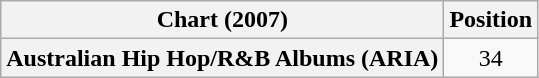<table class="wikitable sortable plainrowheaders">
<tr>
<th scope="col">Chart (2007)</th>
<th scope="col">Position</th>
</tr>
<tr>
<th scope="row">Australian Hip Hop/R&B Albums (ARIA)</th>
<td style="text-align:center;">34</td>
</tr>
</table>
